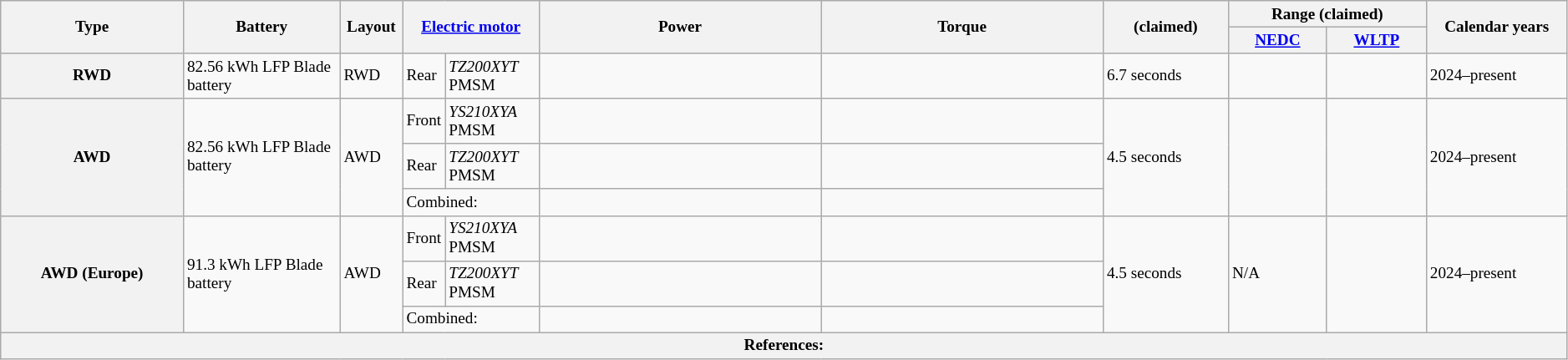<table class="wikitable" style="text-align:left; font-size:80%; width=">
<tr>
<th rowspan="2">Type</th>
<th rowspan="2" width="10%">Battery</th>
<th rowspan="2" width="4%">Layout</th>
<th colspan="2" rowspan="2" width="8%"><a href='#'>Electric motor</a></th>
<th rowspan="2" width="18%">Power</th>
<th rowspan="2" width="18%">Torque</th>
<th rowspan="2" width="8%"> (claimed)</th>
<th colspan="2">Range (claimed)</th>
<th rowspan="2" width="9%">Calendar years</th>
</tr>
<tr>
<th><a href='#'>NEDC</a></th>
<th><a href='#'>WLTP</a></th>
</tr>
<tr>
<th>RWD</th>
<td>82.56 kWh LFP Blade battery</td>
<td>RWD</td>
<td>Rear</td>
<td><em>TZ200XYT</em> PMSM</td>
<td></td>
<td></td>
<td>6.7 seconds</td>
<td></td>
<td></td>
<td>2024–present</td>
</tr>
<tr>
<th rowspan="3">AWD</th>
<td rowspan="3">82.56 kWh LFP Blade battery</td>
<td rowspan="3">AWD</td>
<td>Front</td>
<td><em>YS210XYA</em> PMSM</td>
<td></td>
<td></td>
<td rowspan="3">4.5 seconds</td>
<td rowspan="3"></td>
<td rowspan="3"></td>
<td rowspan="3">2024–present</td>
</tr>
<tr>
<td>Rear</td>
<td><em>TZ200XYT</em> PMSM</td>
<td></td>
<td></td>
</tr>
<tr>
<td colspan="2">Combined:</td>
<td></td>
<td></td>
</tr>
<tr>
<th rowspan="3">AWD (Europe)</th>
<td rowspan="3">91.3 kWh LFP Blade battery</td>
<td rowspan="3">AWD</td>
<td>Front</td>
<td><em>YS210XYA</em> PMSM</td>
<td></td>
<td></td>
<td rowspan="3">4.5 seconds</td>
<td rowspan="3">N/A</td>
<td rowspan="3"></td>
<td rowspan="3">2024–present</td>
</tr>
<tr>
<td>Rear</td>
<td><em>TZ200XYT</em> PMSM</td>
<td></td>
<td></td>
</tr>
<tr>
<td colspan="2">Combined:</td>
<td></td>
<td></td>
</tr>
<tr>
<th colspan="11">References:</th>
</tr>
</table>
